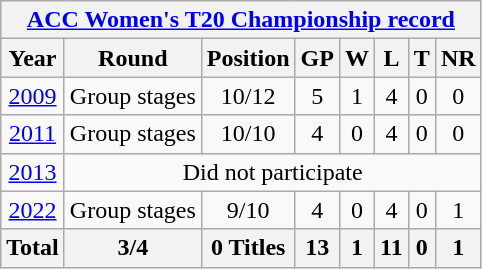<table class="wikitable" style="text-align: center; width=900px;">
<tr>
<th colspan="8"><a href='#'>ACC Women's T20 Championship record</a></th>
</tr>
<tr>
<th>Year</th>
<th>Round</th>
<th>Position</th>
<th>GP</th>
<th>W</th>
<th>L</th>
<th>T</th>
<th>NR</th>
</tr>
<tr>
<td><a href='#'>2009</a> </td>
<td>Group stages</td>
<td>10/12</td>
<td>5</td>
<td>1</td>
<td>4</td>
<td>0</td>
<td>0</td>
</tr>
<tr>
<td> <a href='#'>2011</a> </td>
<td>Group stages</td>
<td>10/10</td>
<td>4</td>
<td>0</td>
<td>4</td>
<td>0</td>
<td>0</td>
</tr>
<tr>
<td> <a href='#'>2013</a></td>
<td colspan=7  rowspan=1>Did not participate</td>
</tr>
<tr>
<td> <a href='#'>2022</a></td>
<td>Group stages</td>
<td>9/10</td>
<td>4</td>
<td>0</td>
<td>4</td>
<td>0</td>
<td>1</td>
</tr>
<tr>
<th>Total</th>
<th>3/4</th>
<th>0 Titles</th>
<th>13</th>
<th>1</th>
<th>11</th>
<th>0</th>
<th>1</th>
</tr>
</table>
